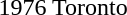<table>
<tr>
<td>1976 Toronto <br></td>
<td></td>
<td></td>
<td></td>
</tr>
</table>
